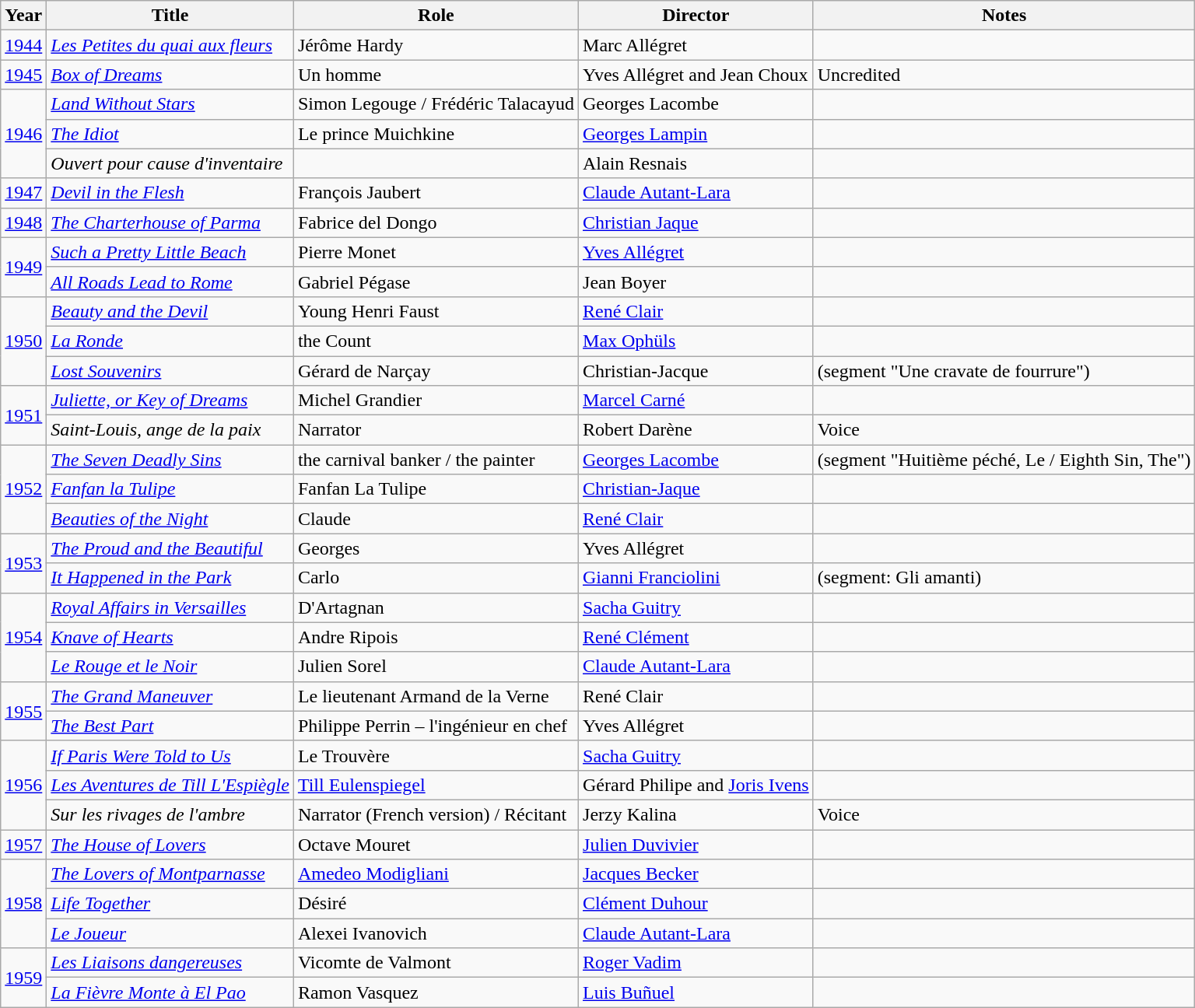<table class="wikitable sortable">
<tr>
<th>Year</th>
<th>Title</th>
<th>Role</th>
<th>Director</th>
<th>Notes</th>
</tr>
<tr>
<td><a href='#'>1944</a></td>
<td><em><a href='#'>Les Petites du quai aux fleurs</a></em></td>
<td>Jérôme Hardy</td>
<td>Marc Allégret</td>
<td></td>
</tr>
<tr>
<td><a href='#'>1945</a></td>
<td><em><a href='#'>Box of Dreams</a></em></td>
<td>Un homme</td>
<td>Yves Allégret and Jean Choux</td>
<td>Uncredited</td>
</tr>
<tr>
<td rowspan=3><a href='#'>1946</a></td>
<td><em><a href='#'>Land Without Stars</a></em></td>
<td>Simon Legouge / Frédéric Talacayud</td>
<td>Georges Lacombe</td>
<td></td>
</tr>
<tr>
<td><em><a href='#'>The Idiot</a></em></td>
<td>Le prince Muichkine</td>
<td><a href='#'>Georges Lampin</a></td>
<td></td>
</tr>
<tr>
<td><em>Ouvert pour cause d'inventaire</em></td>
<td></td>
<td>Alain Resnais</td>
<td></td>
</tr>
<tr>
<td><a href='#'>1947</a></td>
<td><em><a href='#'>Devil in the Flesh</a></em></td>
<td>François Jaubert</td>
<td><a href='#'>Claude Autant-Lara</a></td>
<td></td>
</tr>
<tr>
<td><a href='#'>1948</a></td>
<td><em><a href='#'>The Charterhouse of Parma</a></em></td>
<td>Fabrice del Dongo</td>
<td><a href='#'>Christian Jaque</a></td>
<td></td>
</tr>
<tr>
<td rowspan=2><a href='#'>1949</a></td>
<td><em><a href='#'>Such a Pretty Little Beach</a></em></td>
<td>Pierre Monet</td>
<td><a href='#'>Yves Allégret</a></td>
<td></td>
</tr>
<tr>
<td><em><a href='#'>All Roads Lead to Rome</a></em></td>
<td>Gabriel Pégase</td>
<td>Jean Boyer</td>
<td></td>
</tr>
<tr>
<td rowspan=3><a href='#'>1950</a></td>
<td><em><a href='#'>Beauty and the Devil</a></em></td>
<td>Young Henri Faust</td>
<td><a href='#'>René Clair</a></td>
<td></td>
</tr>
<tr>
<td><em><a href='#'>La Ronde</a></em></td>
<td>the Count</td>
<td><a href='#'>Max Ophüls</a></td>
<td></td>
</tr>
<tr>
<td><em><a href='#'>Lost Souvenirs</a></em></td>
<td>Gérard de Narçay</td>
<td>Christian-Jacque</td>
<td>(segment "Une cravate de fourrure")</td>
</tr>
<tr>
<td rowspan=2><a href='#'>1951</a></td>
<td><em><a href='#'>Juliette, or Key of Dreams</a></em></td>
<td>Michel Grandier</td>
<td><a href='#'>Marcel Carné</a></td>
<td></td>
</tr>
<tr>
<td><em>Saint-Louis, ange de la paix</em></td>
<td>Narrator</td>
<td>Robert Darène</td>
<td>Voice</td>
</tr>
<tr>
<td rowspan=3><a href='#'>1952</a></td>
<td><em><a href='#'>The Seven Deadly Sins</a></em></td>
<td>the carnival banker / the painter</td>
<td><a href='#'>Georges Lacombe</a></td>
<td>(segment "Huitième péché, Le / Eighth Sin, The")</td>
</tr>
<tr>
<td><em><a href='#'>Fanfan la Tulipe</a></em></td>
<td>Fanfan La Tulipe</td>
<td><a href='#'>Christian-Jaque</a></td>
<td></td>
</tr>
<tr>
<td><em><a href='#'>Beauties of the Night</a></em></td>
<td>Claude</td>
<td><a href='#'>René Clair</a></td>
<td></td>
</tr>
<tr>
<td rowspan=2><a href='#'>1953</a></td>
<td><em><a href='#'>The Proud and the Beautiful</a></em></td>
<td>Georges</td>
<td>Yves Allégret</td>
<td></td>
</tr>
<tr>
<td><em><a href='#'>It Happened in the Park</a></em></td>
<td>Carlo</td>
<td><a href='#'>Gianni Franciolini</a></td>
<td>(segment: Gli amanti)</td>
</tr>
<tr>
<td rowspan=3><a href='#'>1954</a></td>
<td><em><a href='#'>Royal Affairs in Versailles</a></em></td>
<td>D'Artagnan</td>
<td><a href='#'>Sacha Guitry</a></td>
<td></td>
</tr>
<tr>
<td><em><a href='#'>Knave of Hearts</a></em></td>
<td>Andre Ripois</td>
<td><a href='#'>René Clément</a></td>
<td></td>
</tr>
<tr>
<td><em><a href='#'>Le Rouge et le Noir</a></em></td>
<td>Julien Sorel</td>
<td><a href='#'>Claude Autant-Lara</a></td>
<td></td>
</tr>
<tr>
<td rowspan=2><a href='#'>1955</a></td>
<td><em><a href='#'>The Grand Maneuver</a></em></td>
<td>Le lieutenant Armand de la Verne</td>
<td>René Clair</td>
<td></td>
</tr>
<tr>
<td><em><a href='#'>The Best Part</a></em></td>
<td>Philippe Perrin – l'ingénieur en chef</td>
<td>Yves Allégret</td>
<td></td>
</tr>
<tr>
<td rowspan=3><a href='#'>1956</a></td>
<td><em><a href='#'>If Paris Were Told to Us</a></em></td>
<td>Le Trouvère</td>
<td><a href='#'>Sacha Guitry</a></td>
<td></td>
</tr>
<tr>
<td><em><a href='#'>Les Aventures de Till L'Espiègle</a></em></td>
<td><a href='#'>Till Eulenspiegel</a></td>
<td>Gérard Philipe and <a href='#'>Joris Ivens</a></td>
<td></td>
</tr>
<tr>
<td><em>Sur les rivages de l'ambre</em></td>
<td>Narrator (French version) / Récitant</td>
<td>Jerzy Kalina</td>
<td>Voice</td>
</tr>
<tr>
<td><a href='#'>1957</a></td>
<td><em><a href='#'>The House of Lovers</a></em></td>
<td>Octave Mouret</td>
<td><a href='#'>Julien Duvivier</a></td>
<td></td>
</tr>
<tr>
<td rowspan=3><a href='#'>1958</a></td>
<td><em><a href='#'>The Lovers of Montparnasse</a></em></td>
<td><a href='#'>Amedeo Modigliani</a></td>
<td><a href='#'>Jacques Becker</a></td>
<td></td>
</tr>
<tr>
<td><em><a href='#'>Life Together</a></em></td>
<td>Désiré</td>
<td><a href='#'>Clément Duhour</a></td>
<td></td>
</tr>
<tr>
<td><em><a href='#'>Le Joueur</a></em></td>
<td>Alexei Ivanovich</td>
<td><a href='#'>Claude Autant-Lara</a></td>
<td></td>
</tr>
<tr>
<td rowspan=2><a href='#'>1959</a></td>
<td><em><a href='#'>Les Liaisons dangereuses</a></em></td>
<td>Vicomte de Valmont</td>
<td><a href='#'>Roger Vadim</a></td>
<td></td>
</tr>
<tr>
<td><em><a href='#'>La Fièvre Monte à El Pao</a></em></td>
<td>Ramon Vasquez</td>
<td><a href='#'>Luis Buñuel</a></td>
<td></td>
</tr>
</table>
